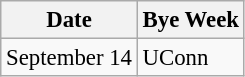<table class="wikitable" style="font-size:95%;">
<tr>
<th>Date</th>
<th colspan="3">Bye Week</th>
</tr>
<tr>
<td>September 14</td>
<td>UConn</td>
</tr>
</table>
